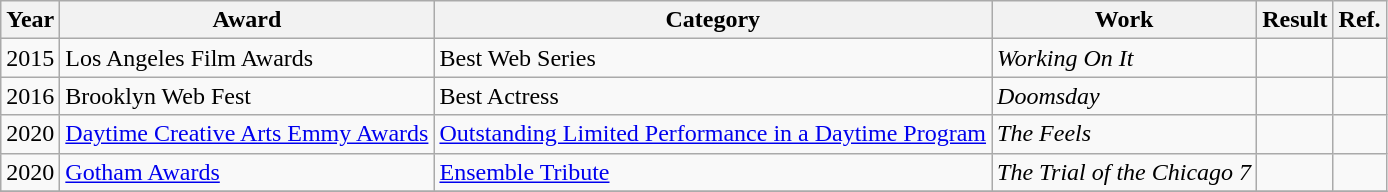<table class="wikitable plainrowheaders">
<tr>
<th>Year</th>
<th>Award</th>
<th>Category</th>
<th>Work</th>
<th>Result</th>
<th>Ref.</th>
</tr>
<tr>
<td>2015</td>
<td>Los Angeles Film Awards</td>
<td>Best Web Series</td>
<td><em>Working On It</em></td>
<td></td>
<td></td>
</tr>
<tr>
<td>2016</td>
<td>Brooklyn Web Fest</td>
<td>Best Actress</td>
<td><em>Doomsday</em></td>
<td></td>
<td></td>
</tr>
<tr>
<td>2020</td>
<td><a href='#'>Daytime Creative Arts Emmy Awards</a></td>
<td><a href='#'>Outstanding Limited Performance in a Daytime Program</a></td>
<td><em>The Feels</em></td>
<td></td>
<td></td>
</tr>
<tr>
<td>2020</td>
<td><a href='#'>Gotham Awards</a></td>
<td><a href='#'>Ensemble Tribute</a></td>
<td><em>The Trial of the Chicago 7</em></td>
<td></td>
<td></td>
</tr>
<tr>
</tr>
</table>
